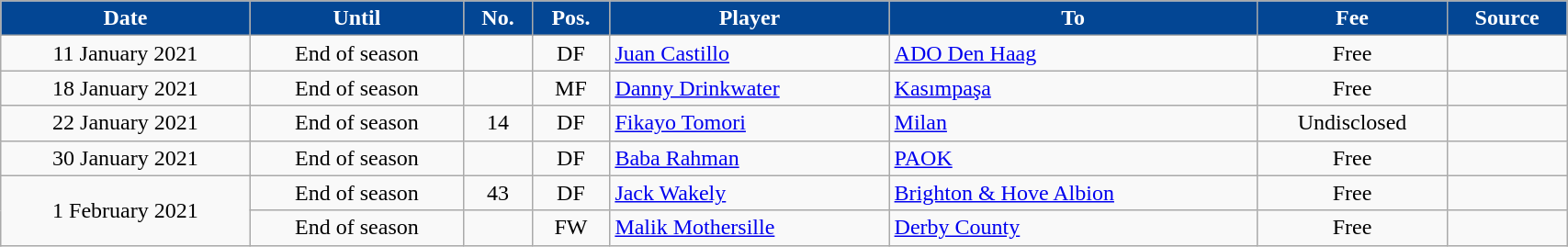<table class="wikitable sortable" style="text-align:center;width:90%;">
<tr>
<th scope="col" style="background-color:#034694;color:#FFFFFF">Date</th>
<th scope="col" style="background-color:#034694;color:#FFFFFF">Until</th>
<th scope="col" style="background-color:#034694;color:#FFFFFF">No.</th>
<th scope="col" style="background-color:#034694;color:#FFFFFF">Pos.</th>
<th scope="col" style="background-color:#034694;color:#FFFFFF">Player</th>
<th scope="col" style="background-color:#034694;color:#FFFFFF">To</th>
<th scope="col" style="background-color:#034694;color:#FFFFFF" data-sort-type="currency">Fee</th>
<th scope="col" class="unsortable" style="background-color:#034694;color:#FFFFFF">Source</th>
</tr>
<tr>
<td>11 January 2021</td>
<td>End of season</td>
<td></td>
<td>DF</td>
<td align=left> <a href='#'>Juan Castillo</a></td>
<td align=left> <a href='#'>ADO Den Haag</a></td>
<td>Free</td>
<td></td>
</tr>
<tr>
<td>18 January 2021</td>
<td>End of season</td>
<td></td>
<td>MF</td>
<td align=left> <a href='#'>Danny Drinkwater</a></td>
<td align=left> <a href='#'>Kasımpaşa</a></td>
<td>Free</td>
<td></td>
</tr>
<tr>
<td>22 January 2021</td>
<td>End of season</td>
<td>14</td>
<td>DF</td>
<td align=left> <a href='#'>Fikayo Tomori</a></td>
<td align=left> <a href='#'>Milan</a></td>
<td>Undisclosed</td>
<td></td>
</tr>
<tr>
<td>30 January 2021</td>
<td>End of season</td>
<td></td>
<td>DF</td>
<td align=left> <a href='#'>Baba Rahman</a></td>
<td align=left> <a href='#'>PAOK</a></td>
<td>Free</td>
<td></td>
</tr>
<tr>
<td rowspan="2">1 February 2021</td>
<td>End of season</td>
<td>43</td>
<td>DF</td>
<td align=left> <a href='#'>Jack Wakely</a></td>
<td align=left> <a href='#'>Brighton & Hove Albion</a></td>
<td>Free</td>
<td></td>
</tr>
<tr>
<td>End of season</td>
<td></td>
<td>FW</td>
<td align=left> <a href='#'>Malik Mothersille</a></td>
<td align=left> <a href='#'>Derby County</a></td>
<td>Free</td>
<td></td>
</tr>
</table>
